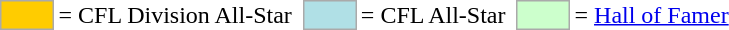<table>
<tr>
<td style="background-color:#FFCC00; border:1px solid #aaaaaa; width:2em;"></td>
<td>= CFL Division All-Star</td>
<td></td>
<td style="background-color:#B0E0E6; border:1px solid #aaaaaa; width:2em;"></td>
<td>= CFL All-Star</td>
<td></td>
<td style="background-color:#CCFFCC; border:1px solid #aaaaaa; width:2em;"></td>
<td>= <a href='#'>Hall of Famer</a></td>
</tr>
</table>
